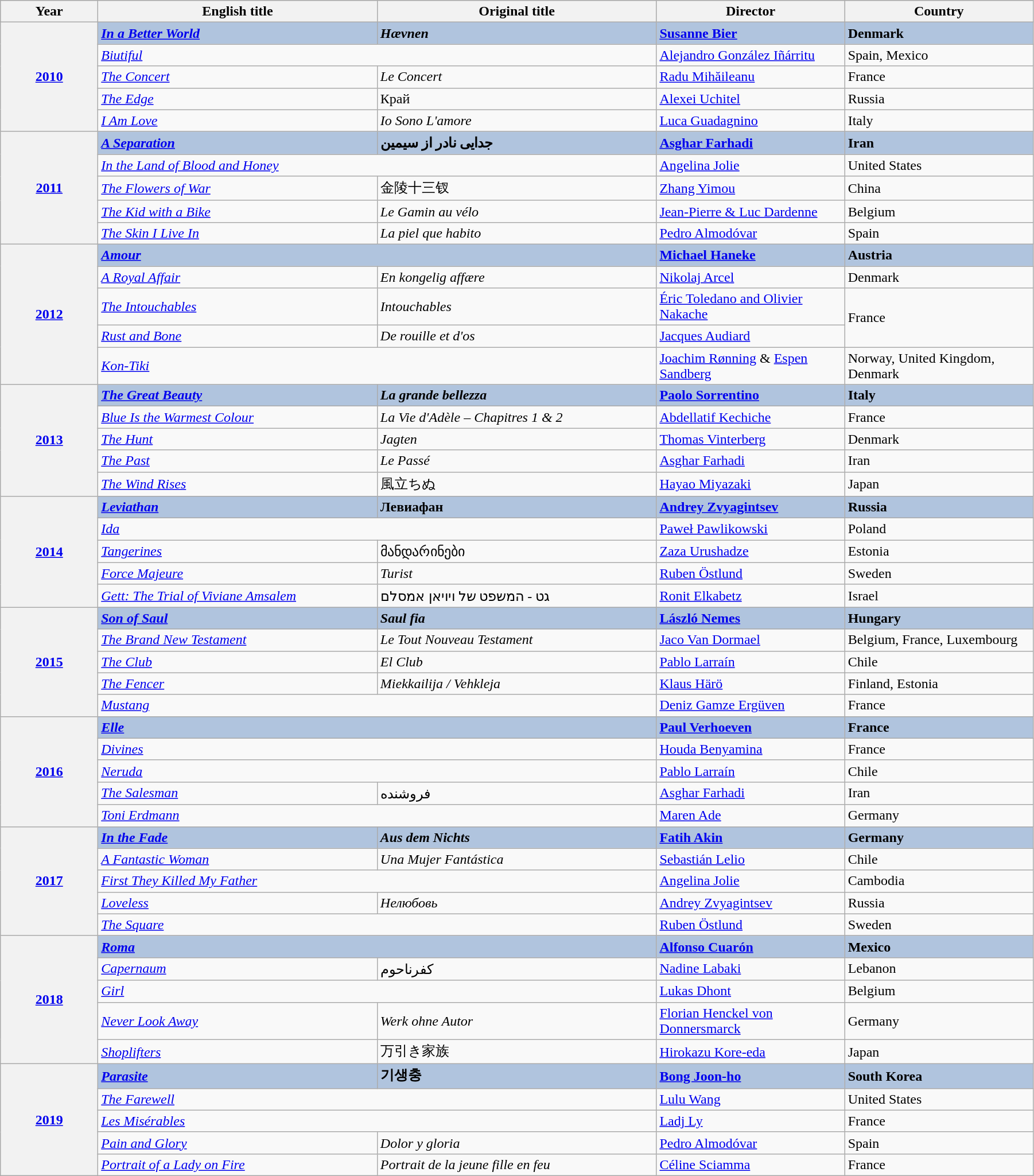<table class="wikitable sortable" width="95%" cellpadding="5">
<tr bgcolor="#CCCCCC">
<th width="100">Year</th>
<th width="300">English title</th>
<th width="300">Original title</th>
<th width="200">Director</th>
<th width="200">Country</th>
</tr>
<tr>
<th rowspan="5" style="text-align:center;"><a href='#'>2010</a></th>
<td style="background:#B0C4DE;"><strong><em><a href='#'>In a Better World</a></em></strong></td>
<td style="background:#B0C4DE;"><strong><em>Hævnen</em></strong></td>
<td style="background:#B0C4DE;"><strong><a href='#'>Susanne Bier</a></strong></td>
<td style="background:#B0C4DE;"><strong>Denmark</strong></td>
</tr>
<tr>
<td colspan="2"><em><a href='#'>Biutiful</a></em></td>
<td><a href='#'>Alejandro González Iñárritu</a></td>
<td>Spain, Mexico</td>
</tr>
<tr>
<td><em><a href='#'>The Concert</a></em></td>
<td><em>Le Concert</em></td>
<td><a href='#'>Radu Mihăileanu</a></td>
<td>France</td>
</tr>
<tr>
<td><em><a href='#'>The Edge</a></em></td>
<td>Край</td>
<td><a href='#'>Alexei Uchitel</a></td>
<td>Russia</td>
</tr>
<tr>
<td><em><a href='#'>I Am Love</a></em></td>
<td><em>Io Sono L'amore</em></td>
<td><a href='#'>Luca Guadagnino</a></td>
<td>Italy</td>
</tr>
<tr>
<th rowspan="5" style="text-align:center;"><a href='#'>2011</a></th>
<td style="background:#B0C4DE;"><strong><em><a href='#'>A Separation</a></em></strong></td>
<td style="background:#B0C4DE;"><strong>جدایی نادر از سیمین</strong></td>
<td style="background:#B0C4DE;"><strong><a href='#'>Asghar Farhadi</a></strong></td>
<td style="background:#B0C4DE;"><strong>Iran</strong></td>
</tr>
<tr>
<td colspan="2"><em><a href='#'>In the Land of Blood and Honey</a></em></td>
<td><a href='#'>Angelina Jolie</a></td>
<td>United States</td>
</tr>
<tr>
<td><em><a href='#'>The Flowers of War</a></em></td>
<td>金陵十三钗</td>
<td><a href='#'>Zhang Yimou</a></td>
<td>China</td>
</tr>
<tr>
<td><em><a href='#'>The Kid with a Bike</a></em></td>
<td><em>Le Gamin au vélo</em></td>
<td><a href='#'>Jean-Pierre & Luc Dardenne</a></td>
<td>Belgium</td>
</tr>
<tr>
<td><em><a href='#'>The Skin I Live In</a></em></td>
<td><em>La piel que habito</em></td>
<td><a href='#'>Pedro Almodóvar</a></td>
<td>Spain</td>
</tr>
<tr>
<th rowspan="5" style="text-align:center;"><a href='#'>2012</a></th>
<td colspan="2" style="background:#B0C4DE;"><strong><em><a href='#'>Amour</a></em></strong></td>
<td style="background:#B0C4DE;"><strong><a href='#'>Michael Haneke</a></strong></td>
<td style="background:#B0C4DE;"><strong>Austria</strong></td>
</tr>
<tr>
<td><em><a href='#'>A Royal Affair</a></em></td>
<td><em>En kongelig affære</em></td>
<td><a href='#'>Nikolaj Arcel</a></td>
<td>Denmark</td>
</tr>
<tr>
<td><em><a href='#'>The Intouchables</a></em></td>
<td><em>Intouchables</em></td>
<td><a href='#'>Éric Toledano and Olivier Nakache</a></td>
<td rowspan="2">France</td>
</tr>
<tr>
<td><em><a href='#'>Rust and Bone</a></em></td>
<td><em>De rouille et d'os</em></td>
<td><a href='#'>Jacques Audiard</a></td>
</tr>
<tr>
<td colspan="2"><em><a href='#'>Kon-Tiki</a></em></td>
<td><a href='#'>Joachim Rønning</a> & <a href='#'>Espen Sandberg</a></td>
<td>Norway, United Kingdom, Denmark</td>
</tr>
<tr>
<th rowspan="5" style="text-align:center;"><a href='#'>2013</a></th>
<td style="background:#B0C4DE;"><strong><em><a href='#'>The Great Beauty</a></em></strong></td>
<td style="background:#B0C4DE;"><strong><em>La grande bellezza</em></strong></td>
<td style="background:#B0C4DE;"><strong><a href='#'>Paolo Sorrentino</a></strong></td>
<td style="background:#B0C4DE;"><strong>Italy</strong></td>
</tr>
<tr>
<td><em><a href='#'>Blue Is the Warmest Colour</a></em></td>
<td><em>La Vie d'Adèle – Chapitres 1 & 2</em></td>
<td><a href='#'>Abdellatif Kechiche</a></td>
<td>France</td>
</tr>
<tr>
<td><em><a href='#'>The Hunt</a></em></td>
<td><em>Jagten</em></td>
<td><a href='#'>Thomas Vinterberg</a></td>
<td>Denmark</td>
</tr>
<tr>
<td><em><a href='#'>The Past</a></em></td>
<td><em>Le Passé</em></td>
<td><a href='#'>Asghar Farhadi</a></td>
<td>Iran</td>
</tr>
<tr>
<td><em><a href='#'>The Wind Rises</a></em></td>
<td>風立ちぬ</td>
<td><a href='#'>Hayao Miyazaki</a></td>
<td>Japan</td>
</tr>
<tr>
<th rowspan="5" style="text-align:center;"><a href='#'>2014</a></th>
<td style="background:#B0C4DE;"><strong><em><a href='#'>Leviathan</a></em></strong></td>
<td style="background:#B0C4DE;"><strong>Левиафан</strong></td>
<td style="background:#B0C4DE;"><strong><a href='#'>Andrey Zvyagintsev</a></strong></td>
<td style="background:#B0C4DE;"><strong>Russia</strong></td>
</tr>
<tr>
<td colspan="2"><em><a href='#'>Ida</a></em></td>
<td><a href='#'>Paweł Pawlikowski</a></td>
<td>Poland</td>
</tr>
<tr>
<td><em><a href='#'>Tangerines</a></em></td>
<td>მანდარინები</td>
<td><a href='#'>Zaza Urushadze</a></td>
<td>Estonia</td>
</tr>
<tr>
<td><em><a href='#'>Force Majeure</a></em></td>
<td><em>Turist</em></td>
<td><a href='#'>Ruben Östlund</a></td>
<td>Sweden</td>
</tr>
<tr>
<td><em><a href='#'>Gett: The Trial of Viviane Amsalem</a></em></td>
<td>גט - המשפט של ויויאן אמסלם</td>
<td><a href='#'>Ronit Elkabetz</a></td>
<td>Israel</td>
</tr>
<tr>
<th rowspan="5" style="text-align:center;"><a href='#'>2015</a></th>
<td style="background:#B0C4DE;"><strong><em><a href='#'>Son of Saul</a></em></strong></td>
<td style="background:#B0C4DE;"><strong><em>Saul fia</em></strong></td>
<td style="background:#B0C4DE;"><strong><a href='#'>László Nemes</a></strong></td>
<td style="background:#B0C4DE;"><strong>Hungary</strong></td>
</tr>
<tr>
<td><em><a href='#'>The Brand New Testament</a></em></td>
<td><em>Le Tout Nouveau Testament</em></td>
<td><a href='#'>Jaco Van Dormael</a></td>
<td>Belgium, France, Luxembourg</td>
</tr>
<tr>
<td><em><a href='#'>The Club</a></em></td>
<td><em>El Club</em></td>
<td><a href='#'>Pablo Larraín</a></td>
<td>Chile</td>
</tr>
<tr>
<td><em><a href='#'>The Fencer</a></em></td>
<td><em>Miekkailija / Vehkleja</em></td>
<td><a href='#'>Klaus Härö</a></td>
<td>Finland, Estonia</td>
</tr>
<tr>
<td colspan="2"><em><a href='#'>Mustang</a></em></td>
<td><a href='#'>Deniz Gamze Ergüven</a></td>
<td>France</td>
</tr>
<tr>
<th rowspan="5" style="text-align:center;"><a href='#'>2016</a></th>
<td colspan="2" style="background:#B0C4DE;"><strong><em><a href='#'>Elle</a></em></strong></td>
<td style="background:#B0C4DE;"><strong><a href='#'>Paul Verhoeven</a></strong></td>
<td style="background:#B0C4DE;"><strong>France</strong></td>
</tr>
<tr>
<td colspan="2"><em><a href='#'>Divines</a></em></td>
<td><a href='#'>Houda Benyamina</a></td>
<td>France</td>
</tr>
<tr>
<td colspan="2"><em><a href='#'>Neruda</a></em></td>
<td><a href='#'>Pablo Larraín</a></td>
<td>Chile</td>
</tr>
<tr>
<td><em><a href='#'>The Salesman</a></em></td>
<td>فروشنده</td>
<td><a href='#'>Asghar Farhadi</a></td>
<td>Iran</td>
</tr>
<tr>
<td colspan="2"><em><a href='#'>Toni Erdmann</a></em></td>
<td><a href='#'>Maren Ade</a></td>
<td>Germany</td>
</tr>
<tr>
<th rowspan="5" style="text-align:center;"><a href='#'>2017</a></th>
<td style="background:#B0C4DE;"><strong><em><a href='#'>In the Fade</a></em></strong></td>
<td style="background:#B0C4DE;"><strong><em>Aus dem Nichts</em></strong></td>
<td style="background:#B0C4DE;"><strong><a href='#'>Fatih Akin</a></strong></td>
<td style="background:#B0C4DE;"><strong>Germany</strong></td>
</tr>
<tr>
<td><em><a href='#'>A Fantastic Woman</a></em></td>
<td><em>Una Mujer Fantástica</em></td>
<td><a href='#'>Sebastián Lelio</a></td>
<td>Chile</td>
</tr>
<tr>
<td colspan="2"><em><a href='#'>First They Killed My Father</a></em></td>
<td><a href='#'>Angelina Jolie</a></td>
<td>Cambodia</td>
</tr>
<tr>
<td><em><a href='#'>Loveless</a></em></td>
<td><em>Нелюбовь</em></td>
<td><a href='#'>Andrey Zvyagintsev</a></td>
<td>Russia</td>
</tr>
<tr>
<td colspan="2"><em><a href='#'>The Square</a></em></td>
<td><a href='#'>Ruben Östlund</a></td>
<td>Sweden</td>
</tr>
<tr>
<th rowspan="5" style="text-align:center;"><a href='#'>2018</a></th>
<td colspan="2" style="background:#B0C4DE;"><strong><em><a href='#'>Roma</a></em></strong></td>
<td style="background:#B0C4DE;"><strong><a href='#'>Alfonso Cuarón</a></strong></td>
<td style="background:#B0C4DE;"><strong>Mexico</strong></td>
</tr>
<tr>
<td><em><a href='#'>Capernaum</a></em></td>
<td>کفرناحوم</td>
<td><a href='#'>Nadine Labaki</a></td>
<td>Lebanon</td>
</tr>
<tr>
<td colspan="2"><em><a href='#'>Girl</a></em></td>
<td><a href='#'>Lukas Dhont</a></td>
<td>Belgium</td>
</tr>
<tr>
<td><em><a href='#'>Never Look Away</a></em></td>
<td><em>Werk ohne Autor</em></td>
<td><a href='#'>Florian Henckel von Donnersmarck</a></td>
<td>Germany</td>
</tr>
<tr>
<td><em><a href='#'>Shoplifters</a></em></td>
<td>万引き家族</td>
<td><a href='#'>Hirokazu Kore-eda</a></td>
<td>Japan</td>
</tr>
<tr>
<th rowspan="5" style="text-align:center;"><a href='#'>2019</a></th>
<td style="background:#B0C4DE;"><strong><em><a href='#'>Parasite</a></em></strong></td>
<td style="background:#B0C4DE;"><strong>기생충</strong></td>
<td style="background:#B0C4DE;"><strong><a href='#'>Bong Joon-ho</a></strong></td>
<td style="background:#B0C4DE;"><strong>South Korea</strong></td>
</tr>
<tr>
<td colspan="2"><em><a href='#'>The Farewell</a></em></td>
<td><a href='#'>Lulu Wang</a></td>
<td>United States</td>
</tr>
<tr>
<td colspan="2"><em><a href='#'>Les Misérables</a></em></td>
<td><a href='#'>Ladj Ly</a></td>
<td>France</td>
</tr>
<tr>
<td><em><a href='#'>Pain and Glory</a></em></td>
<td><em>Dolor y gloria</em></td>
<td><a href='#'>Pedro Almodóvar</a></td>
<td>Spain</td>
</tr>
<tr>
<td><em><a href='#'>Portrait of a Lady on Fire</a></em></td>
<td><em>Portrait de la jeune fille en feu</em></td>
<td><a href='#'>Céline Sciamma</a></td>
<td>France</td>
</tr>
</table>
